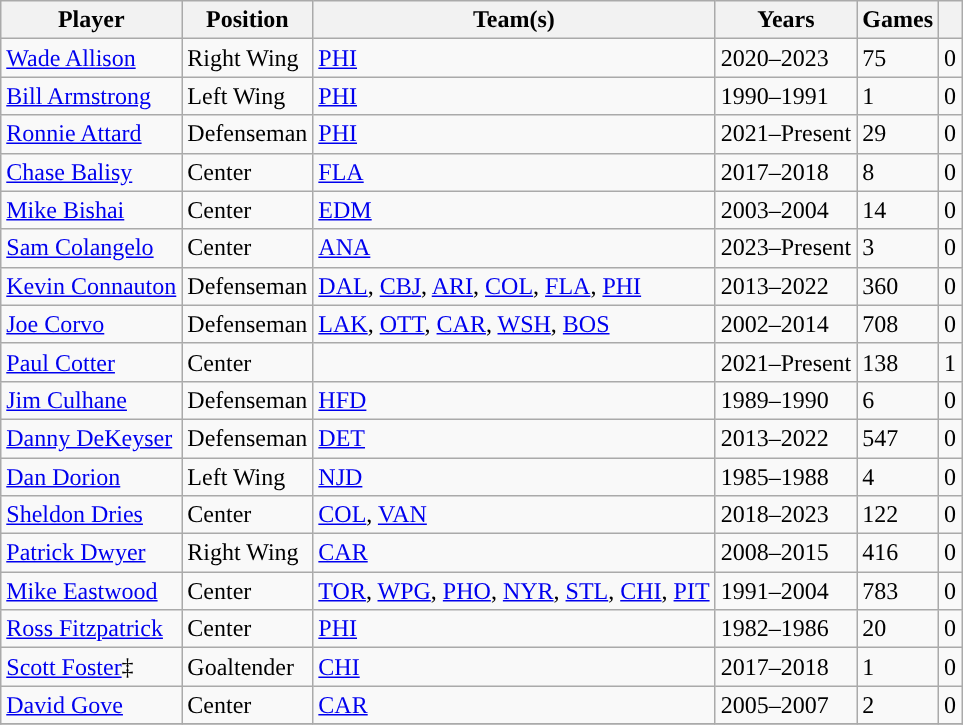<table class="wikitable sortable">
<tr>
<th>Player</th>
<th>Position</th>
<th>Team(s)</th>
<th>Years</th>
<th>Games</th>
<th><a href='#'></a></th>
</tr>
<tr>
<td><a href='#'>Wade Allison</a></td>
<td>Right Wing</td>
<td><a href='#'>PHI</a></td>
<td>2020–2023</td>
<td>75</td>
<td>0</td>
</tr>
<tr>
<td><a href='#'>Bill Armstrong</a></td>
<td>Left Wing</td>
<td><a href='#'>PHI</a></td>
<td>1990–1991</td>
<td>1</td>
<td>0</td>
</tr>
<tr>
<td><a href='#'>Ronnie Attard</a></td>
<td>Defenseman</td>
<td><a href='#'>PHI</a></td>
<td>2021–Present</td>
<td>29</td>
<td>0</td>
</tr>
<tr>
<td><a href='#'>Chase Balisy</a></td>
<td>Center</td>
<td><a href='#'>FLA</a></td>
<td>2017–2018</td>
<td>8</td>
<td>0</td>
</tr>
<tr>
<td><a href='#'>Mike Bishai</a></td>
<td>Center</td>
<td><a href='#'>EDM</a></td>
<td>2003–2004</td>
<td>14</td>
<td>0</td>
</tr>
<tr>
<td><a href='#'>Sam Colangelo</a></td>
<td>Center</td>
<td><a href='#'>ANA</a></td>
<td>2023–Present</td>
<td>3</td>
<td>0</td>
</tr>
<tr>
<td><a href='#'>Kevin Connauton</a></td>
<td>Defenseman</td>
<td><a href='#'>DAL</a>, <a href='#'>CBJ</a>, <a href='#'>ARI</a>, <a href='#'>COL</a>, <a href='#'>FLA</a>, <a href='#'>PHI</a></td>
<td>2013–2022</td>
<td>360</td>
<td>0</td>
</tr>
<tr>
<td><a href='#'>Joe Corvo</a></td>
<td>Defenseman</td>
<td><a href='#'>LAK</a>, <a href='#'>OTT</a>, <a href='#'>CAR</a>, <a href='#'>WSH</a>, <a href='#'>BOS</a></td>
<td>2002–2014</td>
<td>708</td>
<td>0</td>
</tr>
<tr>
<td><a href='#'>Paul Cotter</a></td>
<td>Center</td>
<td><span><strong></strong></span></td>
<td>2021–Present</td>
<td>138</td>
<td>1</td>
</tr>
<tr>
<td><a href='#'>Jim Culhane</a></td>
<td>Defenseman</td>
<td><a href='#'>HFD</a></td>
<td>1989–1990</td>
<td>6</td>
<td>0</td>
</tr>
<tr>
<td><a href='#'>Danny DeKeyser</a></td>
<td>Defenseman</td>
<td><a href='#'>DET</a></td>
<td>2013–2022</td>
<td>547</td>
<td>0</td>
</tr>
<tr>
<td><a href='#'>Dan Dorion</a></td>
<td>Left Wing</td>
<td><a href='#'>NJD</a></td>
<td>1985–1988</td>
<td>4</td>
<td>0</td>
</tr>
<tr>
<td><a href='#'>Sheldon Dries</a></td>
<td>Center</td>
<td><a href='#'>COL</a>, <a href='#'>VAN</a></td>
<td>2018–2023</td>
<td>122</td>
<td>0</td>
</tr>
<tr>
<td><a href='#'>Patrick Dwyer</a></td>
<td>Right Wing</td>
<td><a href='#'>CAR</a></td>
<td>2008–2015</td>
<td>416</td>
<td>0</td>
</tr>
<tr>
<td><a href='#'>Mike Eastwood</a></td>
<td>Center</td>
<td><a href='#'>TOR</a>, <a href='#'>WPG</a>, <a href='#'>PHO</a>, <a href='#'>NYR</a>, <a href='#'>STL</a>, <a href='#'>CHI</a>, <a href='#'>PIT</a></td>
<td>1991–2004</td>
<td>783</td>
<td>0</td>
</tr>
<tr>
<td><a href='#'>Ross Fitzpatrick</a></td>
<td>Center</td>
<td><a href='#'>PHI</a></td>
<td>1982–1986</td>
<td>20</td>
<td>0</td>
</tr>
<tr>
<td><a href='#'>Scott Foster</a>‡</td>
<td>Goaltender</td>
<td><a href='#'>CHI</a></td>
<td>2017–2018</td>
<td>1</td>
<td>0</td>
</tr>
<tr>
<td><a href='#'>David Gove</a></td>
<td>Center</td>
<td><a href='#'>CAR</a></td>
<td>2005–2007</td>
<td>2</td>
<td>0</td>
</tr>
<tr>
</tr>
</table>
